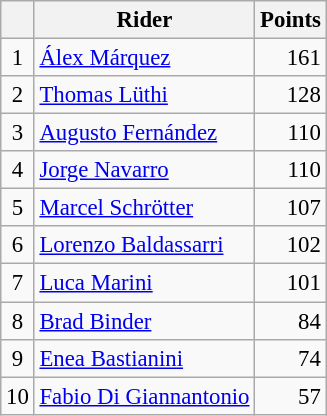<table class="wikitable" style="font-size: 95%;">
<tr>
<th></th>
<th>Rider</th>
<th>Points</th>
</tr>
<tr>
<td align=center>1</td>
<td> <a href='#'>Álex Márquez</a></td>
<td align=right>161</td>
</tr>
<tr>
<td align=center>2</td>
<td> <a href='#'>Thomas Lüthi</a></td>
<td align=right>128</td>
</tr>
<tr>
<td align=center>3</td>
<td> <a href='#'>Augusto Fernández</a></td>
<td align=right>110</td>
</tr>
<tr>
<td align=center>4</td>
<td> <a href='#'>Jorge Navarro</a></td>
<td align=right>110</td>
</tr>
<tr>
<td align=center>5</td>
<td> <a href='#'>Marcel Schrötter</a></td>
<td align=right>107</td>
</tr>
<tr>
<td align=center>6</td>
<td> <a href='#'>Lorenzo Baldassarri</a></td>
<td align=right>102</td>
</tr>
<tr>
<td align=center>7</td>
<td> <a href='#'>Luca Marini</a></td>
<td align=right>101</td>
</tr>
<tr>
<td align=center>8</td>
<td> <a href='#'>Brad Binder</a></td>
<td align=right>84</td>
</tr>
<tr>
<td align=center>9</td>
<td> <a href='#'>Enea Bastianini</a></td>
<td align=right>74</td>
</tr>
<tr>
<td align=center>10</td>
<td> <a href='#'>Fabio Di Giannantonio</a></td>
<td align=right>57</td>
</tr>
</table>
